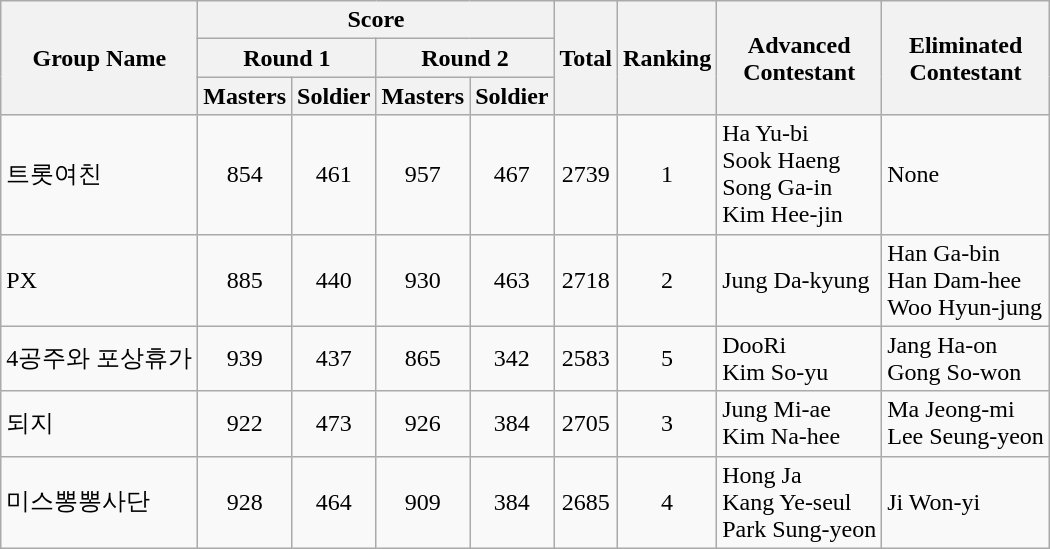<table class="wikitable sortable">
<tr>
<th rowspan=3>Group Name</th>
<th colspan=4>Score</th>
<th rowspan=3>Total</th>
<th rowspan=3>Ranking</th>
<th rowspan=3>Advanced<br>Contestant</th>
<th rowspan=3>Eliminated<br>Contestant</th>
</tr>
<tr>
<th colspan=2>Round 1</th>
<th colspan=2>Round 2</th>
</tr>
<tr>
<th>Masters</th>
<th>Soldier</th>
<th>Masters</th>
<th>Soldier</th>
</tr>
<tr>
<td>트롯여친</td>
<td align=center>854</td>
<td align=center>461</td>
<td align=center>957</td>
<td align=center>467</td>
<td align=center>2739</td>
<td align=center>1</td>
<td>Ha Yu-bi<br>Sook Haeng<br>Song Ga-in<br>Kim Hee-jin</td>
<td>None</td>
</tr>
<tr>
<td>PX</td>
<td align=center>885</td>
<td align=center>440</td>
<td align=center>930</td>
<td align=center>463</td>
<td align=center>2718</td>
<td align=center>2</td>
<td>Jung Da-kyung</td>
<td>Han Ga-bin<br>Han Dam-hee<br>Woo Hyun-jung</td>
</tr>
<tr>
<td>4공주와 포상휴가</td>
<td align=center>939</td>
<td align=center>437</td>
<td align=center>865</td>
<td align=center>342</td>
<td align=center>2583</td>
<td align=center>5</td>
<td>DooRi<br>Kim So-yu</td>
<td>Jang Ha-on<br>Gong So-won</td>
</tr>
<tr>
<td>되지</td>
<td align=center>922</td>
<td align=center>473</td>
<td align=center>926</td>
<td align=center>384</td>
<td align=center>2705</td>
<td align=center>3</td>
<td>Jung Mi-ae<br>Kim Na-hee</td>
<td>Ma Jeong-mi<br>Lee Seung-yeon</td>
</tr>
<tr>
<td>미스뽕뽕사단</td>
<td align=center>928</td>
<td align=center>464</td>
<td align=center>909</td>
<td align=center>384</td>
<td align=center>2685</td>
<td align=center>4</td>
<td>Hong Ja<br>Kang Ye-seul<br>Park Sung-yeon</td>
<td>Ji Won-yi</td>
</tr>
</table>
